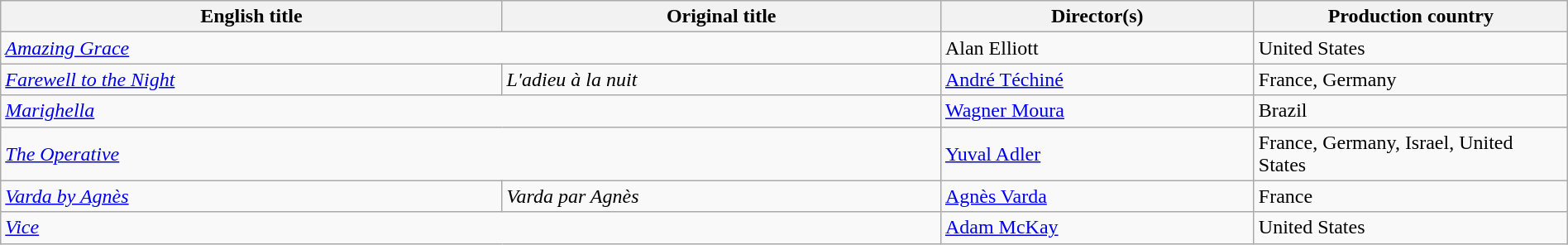<table class="wikitable" width="100%" cellpadding="5">
<tr>
<th scope="col" width="32%">English title</th>
<th scope="col" width="28%">Original title</th>
<th scope="col" width="20%">Director(s)</th>
<th scope="col" width="20%">Production country</th>
</tr>
<tr>
<td colspan=2><em><a href='#'>Amazing Grace</a></em></td>
<td>Alan Elliott</td>
<td>United States</td>
</tr>
<tr>
<td><em><a href='#'>Farewell to the Night</a></em></td>
<td><em>L'adieu à la nuit</em></td>
<td><a href='#'>André Téchiné</a></td>
<td>France, Germany</td>
</tr>
<tr>
<td colspan=2><em><a href='#'>Marighella</a></em></td>
<td><a href='#'>Wagner Moura</a></td>
<td>Brazil</td>
</tr>
<tr>
<td colspan=2><em><a href='#'>The Operative</a></em></td>
<td><a href='#'>Yuval Adler</a></td>
<td>France, Germany, Israel, United States</td>
</tr>
<tr>
<td><em><a href='#'>Varda by Agnès</a></em></td>
<td><em>Varda par Agnès</em></td>
<td><a href='#'>Agnès Varda</a></td>
<td>France</td>
</tr>
<tr>
<td colspan=2><em><a href='#'>Vice</a></em></td>
<td><a href='#'>Adam McKay</a></td>
<td>United States</td>
</tr>
</table>
